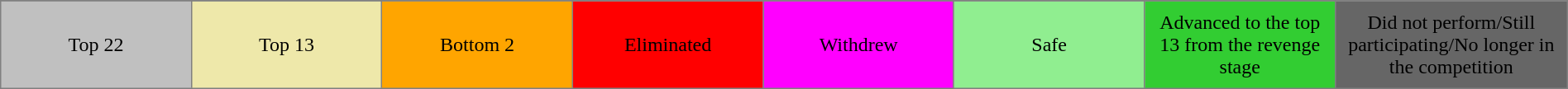<table border="2" cellpadding="8" style="margin:1em auto; background:silver; border:1px solid gray; border-collapse:collapse; text-align:center;">
<tr>
</tr>
<tr>
<td width="7%">Top 22</td>
<td style="background:palegoldenrod;" width="7%">Top 13</td>
<td style="background:orange;" width="7%">Bottom 2</td>
<td style="background:red;" width="7%">Eliminated</td>
<td style="background:magenta;" width="7%">Withdrew</td>
<td style="background:lightgreen;" width="7%">Safe</td>
<td style="background:limegreen;" width="7%">Advanced to the top 13 from the revenge stage</td>
<td style="background:#666666;" width="7%">Did not perform/Still participating/No longer in the competition</td>
</tr>
</table>
